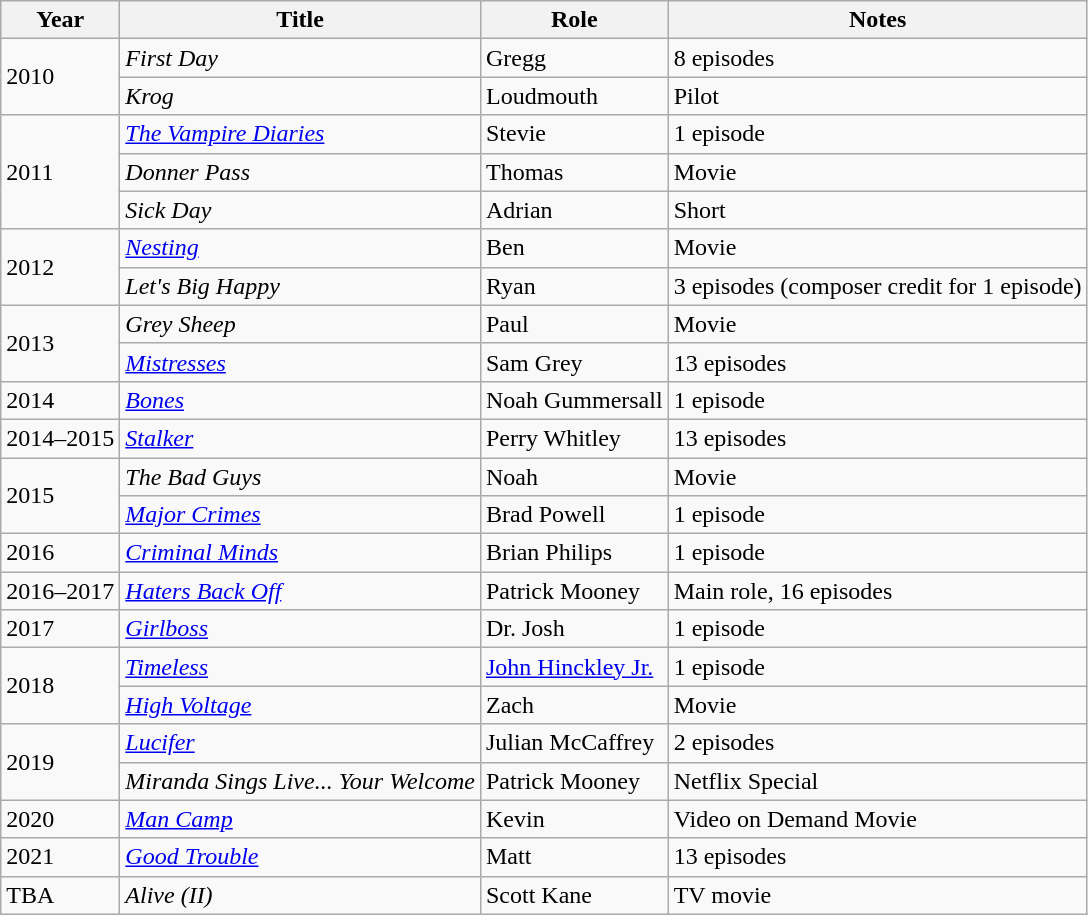<table class="wikitable">
<tr>
<th>Year</th>
<th>Title</th>
<th>Role</th>
<th>Notes</th>
</tr>
<tr>
<td rowspan="2">2010</td>
<td><em>First Day</em></td>
<td>Gregg</td>
<td>8 episodes</td>
</tr>
<tr>
<td><em>Krog</em></td>
<td>Loudmouth</td>
<td>Pilot</td>
</tr>
<tr>
<td rowspan="3">2011</td>
<td><em><a href='#'>The Vampire Diaries</a></em></td>
<td>Stevie</td>
<td>1 episode</td>
</tr>
<tr>
<td><em>Donner Pass</em></td>
<td>Thomas</td>
<td>Movie</td>
</tr>
<tr>
<td><em>Sick Day</em></td>
<td>Adrian</td>
<td>Short</td>
</tr>
<tr>
<td rowspan="2">2012</td>
<td><em><a href='#'>Nesting</a></em></td>
<td>Ben</td>
<td>Movie</td>
</tr>
<tr>
<td><em>Let's Big Happy</em></td>
<td>Ryan</td>
<td>3 episodes (composer credit for 1 episode)</td>
</tr>
<tr>
<td rowspan="2">2013</td>
<td><em>Grey Sheep</em></td>
<td>Paul</td>
<td>Movie</td>
</tr>
<tr>
<td><em><a href='#'>Mistresses</a></em></td>
<td>Sam Grey</td>
<td>13 episodes</td>
</tr>
<tr>
<td>2014</td>
<td><em><a href='#'>Bones</a></em></td>
<td>Noah Gummersall</td>
<td>1 episode</td>
</tr>
<tr>
<td>2014–2015</td>
<td><em><a href='#'>Stalker</a></em></td>
<td>Perry Whitley</td>
<td>13 episodes</td>
</tr>
<tr>
<td rowspan="2">2015</td>
<td><em>The Bad Guys</em></td>
<td>Noah</td>
<td>Movie</td>
</tr>
<tr>
<td><em><a href='#'>Major Crimes</a></em></td>
<td>Brad Powell</td>
<td>1 episode</td>
</tr>
<tr>
<td>2016</td>
<td><em><a href='#'>Criminal Minds</a></em></td>
<td>Brian Philips</td>
<td>1 episode</td>
</tr>
<tr>
<td>2016–2017</td>
<td><em><a href='#'>Haters Back Off</a></em></td>
<td>Patrick Mooney</td>
<td>Main role, 16 episodes</td>
</tr>
<tr>
<td>2017</td>
<td><em><a href='#'>Girlboss</a></em></td>
<td>Dr. Josh</td>
<td>1 episode</td>
</tr>
<tr>
<td rowspan="2">2018</td>
<td><em><a href='#'>Timeless</a></em></td>
<td><a href='#'>John Hinckley Jr.</a></td>
<td>1 episode</td>
</tr>
<tr>
<td><em><a href='#'>High Voltage</a></em></td>
<td>Zach</td>
<td>Movie</td>
</tr>
<tr>
<td rowspan="2">2019</td>
<td><em><a href='#'>Lucifer</a></em></td>
<td>Julian McCaffrey</td>
<td>2 episodes</td>
</tr>
<tr>
<td><em>Miranda Sings Live... Your Welcome</em></td>
<td>Patrick Mooney</td>
<td>Netflix Special</td>
</tr>
<tr>
<td>2020</td>
<td><em><a href='#'>Man Camp</a></em></td>
<td>Kevin</td>
<td>Video on Demand Movie</td>
</tr>
<tr>
<td>2021</td>
<td><em><a href='#'>Good Trouble</a></em></td>
<td>Matt</td>
<td>13 episodes</td>
</tr>
<tr>
<td>TBA</td>
<td><em>Alive (II)</em></td>
<td>Scott Kane</td>
<td>TV movie</td>
</tr>
</table>
